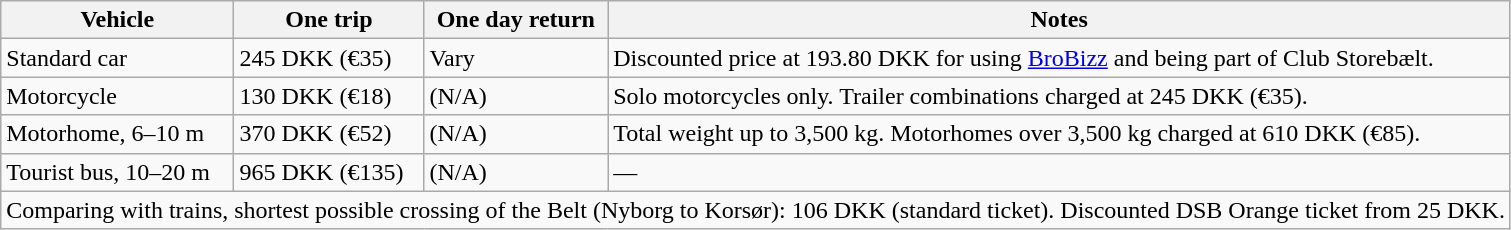<table class="wikitable">
<tr>
<th>Vehicle</th>
<th>One trip</th>
<th>One day return</th>
<th>Notes</th>
</tr>
<tr>
<td>Standard car</td>
<td>245 DKK (€35)</td>
<td>Vary</td>
<td>Discounted price at 193.80 DKK for using <a href='#'>BroBizz</a> and being part of Club Storebælt.</td>
</tr>
<tr>
<td>Motorcycle</td>
<td>130 DKK (€18)</td>
<td>(N/A)</td>
<td>Solo motorcycles only. Trailer combinations charged at 245 DKK (€35).</td>
</tr>
<tr>
<td>Motorhome, 6–10 m</td>
<td>370 DKK (€52)</td>
<td>(N/A)</td>
<td>Total weight up to 3,500 kg. Motorhomes over 3,500 kg charged at 610 DKK (€85).</td>
</tr>
<tr>
<td>Tourist bus, 10–20 m</td>
<td>965 DKK (€135)</td>
<td>(N/A)</td>
<td>—</td>
</tr>
<tr>
<td colspan=4>Comparing with trains, shortest possible crossing of the Belt (Nyborg to Korsør): 106 DKK (standard ticket). Discounted DSB Orange ticket from 25 DKK.</td>
</tr>
</table>
